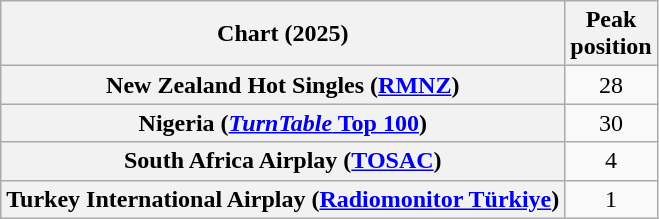<table class="wikitable sortable plainrowheaders" style="text-align:center">
<tr>
<th scope="col">Chart (2025)</th>
<th scope="col">Peak<br>position</th>
</tr>
<tr>
<th scope="row">New Zealand Hot Singles (<a href='#'>RMNZ</a>)</th>
<td>28</td>
</tr>
<tr>
<th scope="row">Nigeria (<a href='#'><em>TurnTable</em> Top 100</a>)</th>
<td>30</td>
</tr>
<tr>
<th scope="row">South Africa Airplay (<a href='#'>TOSAC</a>)</th>
<td>4</td>
</tr>
<tr>
<th scope="row">Turkey International Airplay (<a href='#'>Radiomonitor Türkiye</a>)</th>
<td>1</td>
</tr>
</table>
